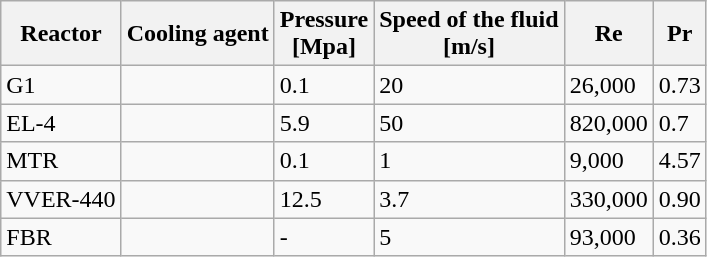<table class="wikitable">
<tr>
<th>Reactor</th>
<th>Cooling agent</th>
<th>Pressure<br>[Mpa]</th>
<th>Speed of the fluid<br>[m/s]</th>
<th>Re</th>
<th>Pr</th>
</tr>
<tr>
<td>G1</td>
<td></td>
<td>0.1</td>
<td>20</td>
<td>26,000</td>
<td>0.73</td>
</tr>
<tr>
<td>EL-4</td>
<td></td>
<td>5.9</td>
<td>50</td>
<td>820,000</td>
<td>0.7</td>
</tr>
<tr>
<td>MTR</td>
<td></td>
<td>0.1</td>
<td>1</td>
<td>9,000</td>
<td>4.57</td>
</tr>
<tr>
<td>VVER-440</td>
<td></td>
<td>12.5</td>
<td>3.7</td>
<td>330,000</td>
<td>0.90</td>
</tr>
<tr>
<td>FBR</td>
<td></td>
<td>-</td>
<td>5</td>
<td>93,000</td>
<td>0.36</td>
</tr>
</table>
